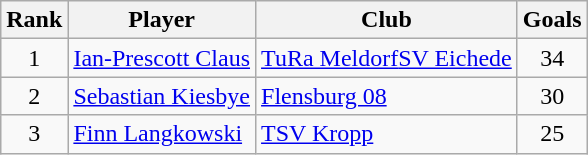<table class="wikitable" style="text-align:center">
<tr>
<th>Rank</th>
<th>Player</th>
<th>Club</th>
<th>Goals</th>
</tr>
<tr>
<td>1</td>
<td align="left"> <a href='#'>Ian-Prescott Claus</a></td>
<td align="left"><a href='#'>TuRa Meldorf</a><a href='#'>SV Eichede</a></td>
<td>34</td>
</tr>
<tr>
<td>2</td>
<td align="left"> <a href='#'>Sebastian Kiesbye</a></td>
<td align="left"><a href='#'>Flensburg 08</a></td>
<td>30</td>
</tr>
<tr>
<td>3</td>
<td align="left"> <a href='#'>Finn Langkowski</a></td>
<td align="left"><a href='#'>TSV Kropp</a></td>
<td>25</td>
</tr>
</table>
